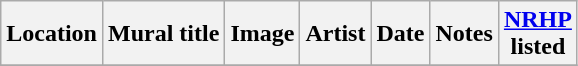<table class="wikitable sortable">
<tr>
<th>Location</th>
<th>Mural title</th>
<th>Image</th>
<th>Artist</th>
<th>Date</th>
<th>Notes</th>
<th><a href='#'>NRHP</a><br>listed</th>
</tr>
<tr>
</tr>
</table>
